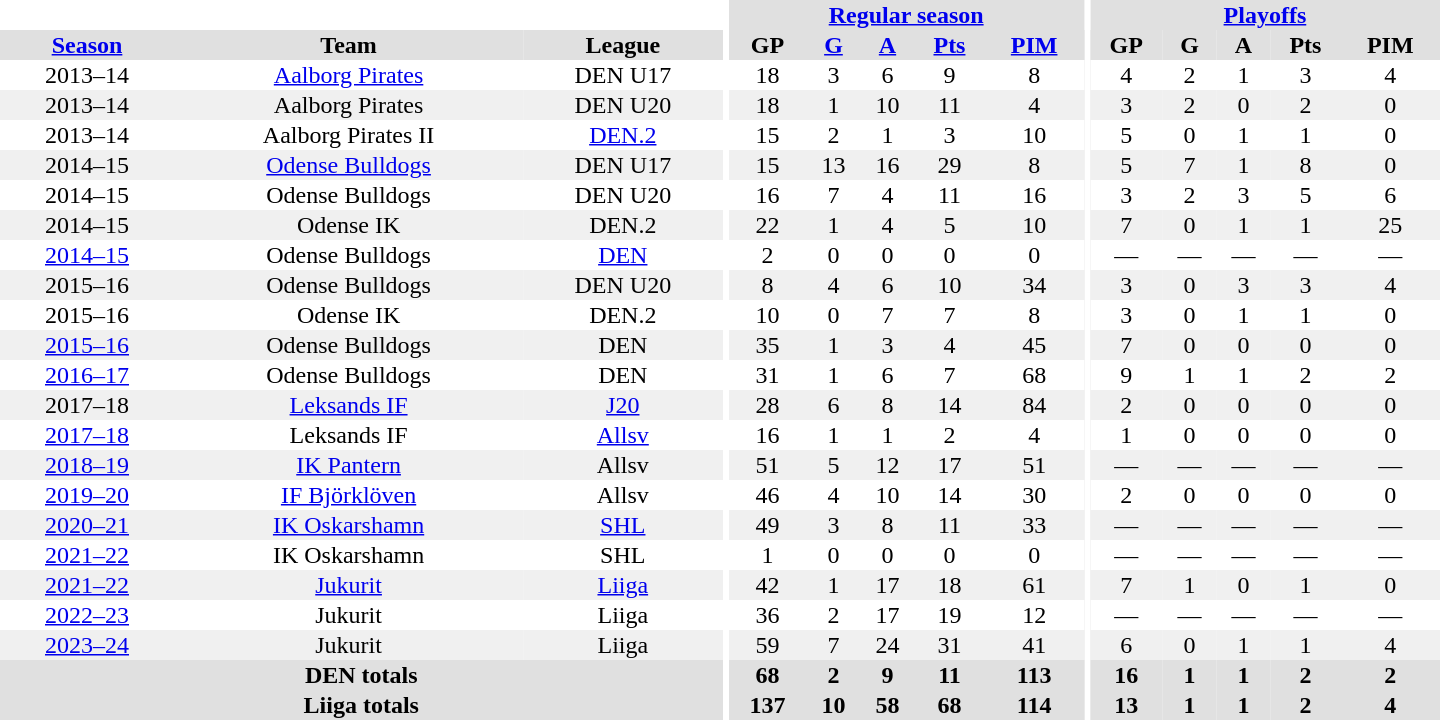<table border="0" cellpadding="1" cellspacing="0" style="text-align:center; width:60em">
<tr bgcolor="#e0e0e0">
<th colspan="3" bgcolor="#ffffff"></th>
<th rowspan="99" bgcolor="#ffffff"></th>
<th colspan="5"><a href='#'>Regular season</a></th>
<th rowspan="99" bgcolor="#ffffff"></th>
<th colspan="5"><a href='#'>Playoffs</a></th>
</tr>
<tr bgcolor="#e0e0e0">
<th><a href='#'>Season</a></th>
<th>Team</th>
<th>League</th>
<th>GP</th>
<th><a href='#'>G</a></th>
<th><a href='#'>A</a></th>
<th><a href='#'>Pts</a></th>
<th><a href='#'>PIM</a></th>
<th>GP</th>
<th>G</th>
<th>A</th>
<th>Pts</th>
<th>PIM</th>
</tr>
<tr>
<td>2013–14</td>
<td><a href='#'>Aalborg Pirates</a></td>
<td>DEN U17</td>
<td>18</td>
<td>3</td>
<td>6</td>
<td>9</td>
<td>8</td>
<td>4</td>
<td>2</td>
<td>1</td>
<td>3</td>
<td>4</td>
</tr>
<tr bgcolor="#f0f0f0">
<td>2013–14</td>
<td>Aalborg Pirates</td>
<td>DEN U20</td>
<td>18</td>
<td>1</td>
<td>10</td>
<td>11</td>
<td>4</td>
<td>3</td>
<td>2</td>
<td>0</td>
<td>2</td>
<td>0</td>
</tr>
<tr>
<td>2013–14</td>
<td>Aalborg Pirates II</td>
<td><a href='#'>DEN.2</a></td>
<td>15</td>
<td>2</td>
<td>1</td>
<td>3</td>
<td>10</td>
<td>5</td>
<td>0</td>
<td>1</td>
<td>1</td>
<td>0</td>
</tr>
<tr bgcolor="#f0f0f0">
<td>2014–15</td>
<td><a href='#'>Odense Bulldogs</a></td>
<td>DEN U17</td>
<td>15</td>
<td>13</td>
<td>16</td>
<td>29</td>
<td>8</td>
<td>5</td>
<td>7</td>
<td>1</td>
<td>8</td>
<td>0</td>
</tr>
<tr>
<td>2014–15</td>
<td>Odense Bulldogs</td>
<td>DEN U20</td>
<td>16</td>
<td>7</td>
<td>4</td>
<td>11</td>
<td>16</td>
<td>3</td>
<td>2</td>
<td>3</td>
<td>5</td>
<td>6</td>
</tr>
<tr bgcolor="#f0f0f0">
<td>2014–15</td>
<td>Odense IK</td>
<td>DEN.2</td>
<td>22</td>
<td>1</td>
<td>4</td>
<td>5</td>
<td>10</td>
<td>7</td>
<td>0</td>
<td>1</td>
<td>1</td>
<td>25</td>
</tr>
<tr>
<td><a href='#'>2014–15</a></td>
<td>Odense Bulldogs</td>
<td><a href='#'>DEN</a></td>
<td>2</td>
<td>0</td>
<td>0</td>
<td>0</td>
<td>0</td>
<td>—</td>
<td>—</td>
<td>—</td>
<td>—</td>
<td>—</td>
</tr>
<tr bgcolor="#f0f0f0">
<td>2015–16</td>
<td>Odense Bulldogs</td>
<td>DEN U20</td>
<td>8</td>
<td>4</td>
<td>6</td>
<td>10</td>
<td>34</td>
<td>3</td>
<td>0</td>
<td>3</td>
<td>3</td>
<td>4</td>
</tr>
<tr>
<td>2015–16</td>
<td>Odense IK</td>
<td>DEN.2</td>
<td>10</td>
<td>0</td>
<td>7</td>
<td>7</td>
<td>8</td>
<td>3</td>
<td>0</td>
<td>1</td>
<td>1</td>
<td>0</td>
</tr>
<tr bgcolor="#f0f0f0">
<td><a href='#'>2015–16</a></td>
<td>Odense Bulldogs</td>
<td>DEN</td>
<td>35</td>
<td>1</td>
<td>3</td>
<td>4</td>
<td>45</td>
<td>7</td>
<td>0</td>
<td>0</td>
<td>0</td>
<td>0</td>
</tr>
<tr>
<td><a href='#'>2016–17</a></td>
<td>Odense Bulldogs</td>
<td>DEN</td>
<td>31</td>
<td>1</td>
<td>6</td>
<td>7</td>
<td>68</td>
<td>9</td>
<td>1</td>
<td>1</td>
<td>2</td>
<td>2</td>
</tr>
<tr bgcolor="#f0f0f0">
<td>2017–18</td>
<td><a href='#'>Leksands IF</a></td>
<td><a href='#'>J20</a></td>
<td>28</td>
<td>6</td>
<td>8</td>
<td>14</td>
<td>84</td>
<td>2</td>
<td>0</td>
<td>0</td>
<td>0</td>
<td>0</td>
</tr>
<tr>
<td><a href='#'>2017–18</a></td>
<td>Leksands IF</td>
<td><a href='#'>Allsv</a></td>
<td>16</td>
<td>1</td>
<td>1</td>
<td>2</td>
<td>4</td>
<td>1</td>
<td>0</td>
<td>0</td>
<td>0</td>
<td>0</td>
</tr>
<tr bgcolor="#f0f0f0">
<td><a href='#'>2018–19</a></td>
<td><a href='#'>IK Pantern</a></td>
<td>Allsv</td>
<td>51</td>
<td>5</td>
<td>12</td>
<td>17</td>
<td>51</td>
<td>—</td>
<td>—</td>
<td>—</td>
<td>—</td>
<td>—</td>
</tr>
<tr>
<td><a href='#'>2019–20</a></td>
<td><a href='#'>IF Björklöven</a></td>
<td>Allsv</td>
<td>46</td>
<td>4</td>
<td>10</td>
<td>14</td>
<td>30</td>
<td>2</td>
<td>0</td>
<td>0</td>
<td>0</td>
<td>0</td>
</tr>
<tr bgcolor="#f0f0f0">
<td><a href='#'>2020–21</a></td>
<td><a href='#'>IK Oskarshamn</a></td>
<td><a href='#'>SHL</a></td>
<td>49</td>
<td>3</td>
<td>8</td>
<td>11</td>
<td>33</td>
<td>—</td>
<td>—</td>
<td>—</td>
<td>—</td>
<td>—</td>
</tr>
<tr>
<td><a href='#'>2021–22</a></td>
<td>IK Oskarshamn</td>
<td>SHL</td>
<td>1</td>
<td>0</td>
<td>0</td>
<td>0</td>
<td>0</td>
<td>—</td>
<td>—</td>
<td>—</td>
<td>—</td>
<td>—</td>
</tr>
<tr bgcolor="#f0f0f0">
<td><a href='#'>2021–22</a></td>
<td><a href='#'>Jukurit</a></td>
<td><a href='#'>Liiga</a></td>
<td>42</td>
<td>1</td>
<td>17</td>
<td>18</td>
<td>61</td>
<td>7</td>
<td>1</td>
<td>0</td>
<td>1</td>
<td>0</td>
</tr>
<tr>
<td><a href='#'>2022–23</a></td>
<td>Jukurit</td>
<td>Liiga</td>
<td>36</td>
<td>2</td>
<td>17</td>
<td>19</td>
<td>12</td>
<td>—</td>
<td>—</td>
<td>—</td>
<td>—</td>
<td>—</td>
</tr>
<tr bgcolor="#f0f0f0">
<td><a href='#'>2023–24</a></td>
<td>Jukurit</td>
<td>Liiga</td>
<td>59</td>
<td>7</td>
<td>24</td>
<td>31</td>
<td>41</td>
<td>6</td>
<td>0</td>
<td>1</td>
<td>1</td>
<td>4</td>
</tr>
<tr bgcolor="#e0e0e0">
<th colspan="3">DEN totals</th>
<th>68</th>
<th>2</th>
<th>9</th>
<th>11</th>
<th>113</th>
<th>16</th>
<th>1</th>
<th>1</th>
<th>2</th>
<th>2</th>
</tr>
<tr bgcolor="#e0e0e0">
<th colspan="3">Liiga totals</th>
<th>137</th>
<th>10</th>
<th>58</th>
<th>68</th>
<th>114</th>
<th>13</th>
<th>1</th>
<th>1</th>
<th>2</th>
<th>4</th>
</tr>
</table>
